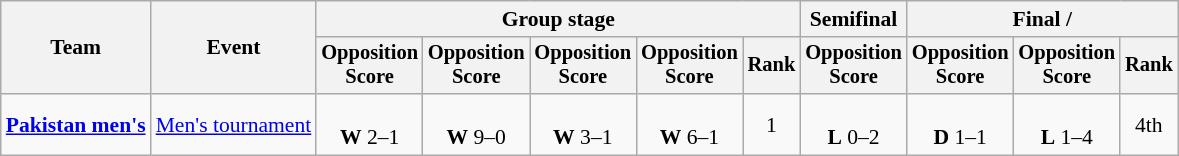<table class="wikitable" style="font-size:90%">
<tr>
<th rowspan=2>Team</th>
<th rowspan=2>Event</th>
<th colspan=5>Group stage</th>
<th>Semifinal</th>
<th colspan=3>Final / </th>
</tr>
<tr style="font-size:95%">
<th>Opposition<br>Score</th>
<th>Opposition<br>Score</th>
<th>Opposition<br>Score</th>
<th>Opposition<br>Score</th>
<th>Rank</th>
<th>Opposition<br>Score</th>
<th>Opposition<br>Score</th>
<th>Opposition<br>Score</th>
<th>Rank</th>
</tr>
<tr align=center>
<td align=left><strong><a href='#'>Pakistan men's</a></strong></td>
<td align=left><a href='#'>Men's tournament</a></td>
<td><br><strong>W</strong> 2–1</td>
<td><br><strong>W</strong> 9–0</td>
<td><br><strong>W</strong> 3–1</td>
<td><br><strong>W</strong> 6–1</td>
<td>1</td>
<td><br><strong>L</strong> 0–2</td>
<td><br><strong>D</strong> 1–1</td>
<td><br><strong>L</strong> 1–4</td>
<td>4th</td>
</tr>
</table>
